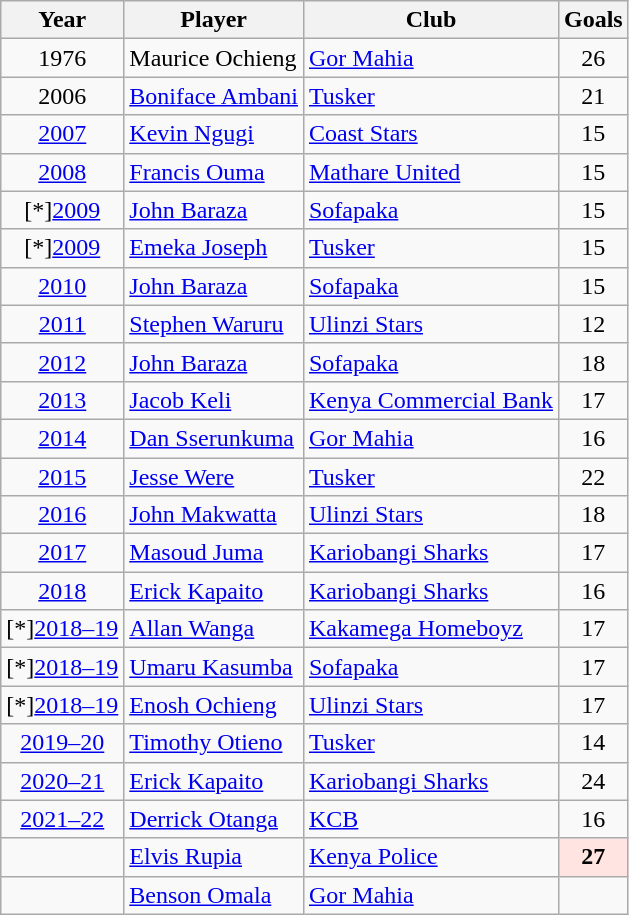<table class="wikitable" style="text-align: left;">
<tr>
<th>Year</th>
<th>Player</th>
<th>Club</th>
<th>Goals</th>
</tr>
<tr>
<td align="center">1976</td>
<td> Maurice Ochieng</td>
<td><a href='#'>Gor Mahia</a></td>
<td align=center>26</td>
</tr>
<tr>
<td align="center">2006</td>
<td> <a href='#'>Boniface Ambani</a></td>
<td><a href='#'>Tusker</a></td>
<td align="center">21</td>
</tr>
<tr>
<td align="center"><a href='#'>2007</a></td>
<td> <a href='#'>Kevin Ngugi</a></td>
<td><a href='#'>Coast Stars</a></td>
<td align="center">15</td>
</tr>
<tr>
<td align="center"><a href='#'>2008</a></td>
<td> <a href='#'>Francis Ouma</a></td>
<td><a href='#'>Mathare United</a></td>
<td align="center">15</td>
</tr>
<tr>
<td align="center">[*]<a href='#'>2009</a></td>
<td> <a href='#'>John Baraza</a></td>
<td><a href='#'>Sofapaka</a></td>
<td align="center">15</td>
</tr>
<tr>
<td align="center">[*]<a href='#'>2009</a></td>
<td> <a href='#'>Emeka Joseph</a></td>
<td><a href='#'>Tusker</a></td>
<td align="center">15</td>
</tr>
<tr>
<td align="center"><a href='#'>2010</a></td>
<td> <a href='#'>John Baraza</a></td>
<td><a href='#'>Sofapaka</a></td>
<td align="center">15</td>
</tr>
<tr>
<td align="center"><a href='#'>2011</a></td>
<td> <a href='#'>Stephen Waruru</a></td>
<td><a href='#'>Ulinzi Stars</a></td>
<td align="center">12</td>
</tr>
<tr>
<td align="center"><a href='#'>2012</a></td>
<td> <a href='#'>John Baraza</a></td>
<td><a href='#'>Sofapaka</a></td>
<td align="center">18</td>
</tr>
<tr>
<td align="center"><a href='#'>2013</a></td>
<td> <a href='#'>Jacob Keli</a></td>
<td><a href='#'>Kenya Commercial Bank</a></td>
<td align="center">17</td>
</tr>
<tr>
<td align="center"><a href='#'>2014</a></td>
<td> <a href='#'>Dan Sserunkuma</a></td>
<td><a href='#'>Gor Mahia</a></td>
<td align="center">16</td>
</tr>
<tr>
<td align="center"><a href='#'>2015</a></td>
<td> <a href='#'>Jesse Were</a></td>
<td><a href='#'>Tusker</a></td>
<td align="center">22</td>
</tr>
<tr>
<td align="center"><a href='#'>2016</a></td>
<td> <a href='#'>John Makwatta</a></td>
<td><a href='#'>Ulinzi Stars</a></td>
<td align="center">18</td>
</tr>
<tr>
<td align="center"><a href='#'>2017</a></td>
<td> <a href='#'>Masoud Juma</a></td>
<td><a href='#'>Kariobangi Sharks</a></td>
<td align="center">17</td>
</tr>
<tr>
<td align="center"><a href='#'>2018</a></td>
<td> <a href='#'>Erick Kapaito</a></td>
<td><a href='#'>Kariobangi Sharks</a></td>
<td align="center">16</td>
</tr>
<tr>
<td align="center">[*]<a href='#'>2018–19</a></td>
<td> <a href='#'>Allan Wanga</a></td>
<td><a href='#'>Kakamega Homeboyz</a></td>
<td align="center">17</td>
</tr>
<tr>
<td align="center">[*]<a href='#'>2018–19</a></td>
<td> <a href='#'>Umaru Kasumba</a></td>
<td><a href='#'>Sofapaka</a></td>
<td align="center">17</td>
</tr>
<tr>
<td align="center">[*]<a href='#'>2018–19</a></td>
<td> <a href='#'>Enosh Ochieng</a></td>
<td><a href='#'>Ulinzi Stars</a></td>
<td align="center">17</td>
</tr>
<tr>
<td align="center"><a href='#'>2019–20</a></td>
<td> <a href='#'>Timothy Otieno</a></td>
<td><a href='#'>Tusker</a></td>
<td align="center">14</td>
</tr>
<tr>
<td align=center><a href='#'>2020–21</a></td>
<td> <a href='#'>Erick Kapaito</a></td>
<td><a href='#'>Kariobangi Sharks</a></td>
<td align="center">24</td>
</tr>
<tr>
<td align=center><a href='#'>2021–22</a></td>
<td> <a href='#'>Derrick Otanga</a></td>
<td><a href='#'>KCB</a></td>
<td align="center">16</td>
</tr>
<tr>
<td></td>
<td> <a href='#'>Elvis Rupia</a></td>
<td><a href='#'>Kenya Police</a></td>
<td align=center bgcolor=mistyrose><strong>27</strong></td>
</tr>
<tr>
<td></td>
<td> <a href='#'>Benson Omala</a></td>
<td><a href='#'>Gor Mahia</a></td>
<td></td>
</tr>
</table>
